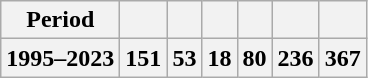<table class="wikitable " style="text-align: center; font-size: 100%;">
<tr>
<th>Period</th>
<th></th>
<th></th>
<th></th>
<th></th>
<th></th>
<th></th>
</tr>
<tr>
<th>1995–2023</th>
<th>151</th>
<th>53</th>
<th>18</th>
<th>80</th>
<th>236</th>
<th>367</th>
</tr>
</table>
